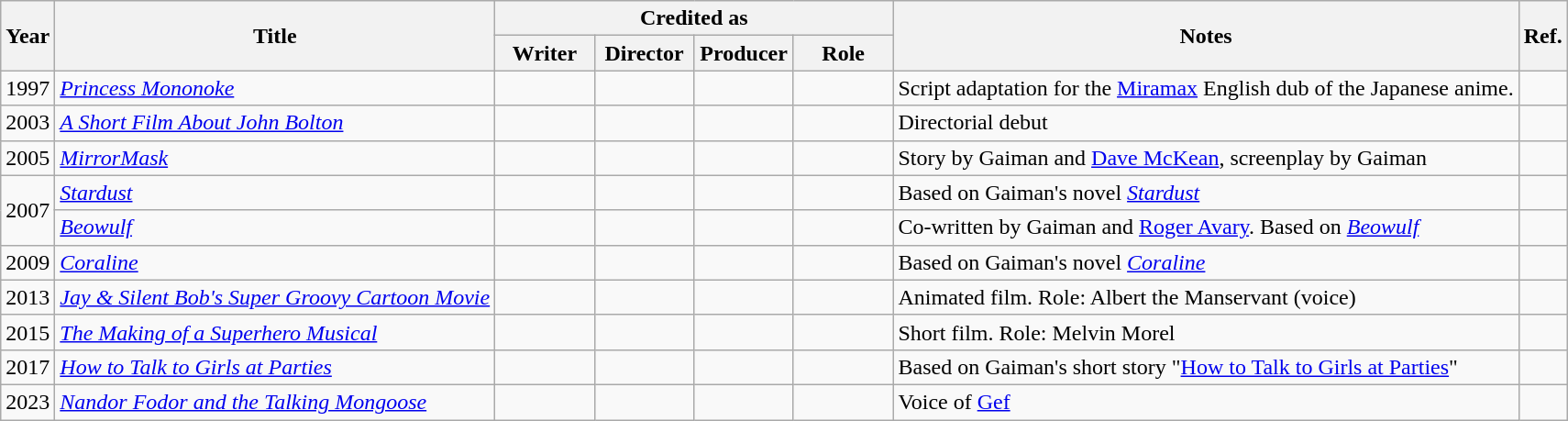<table class="wikitable" style="text-align:center; margin-right:auto; margin-right:auto">
<tr>
<th rowspan="2">Year</th>
<th rowspan="2">Title</th>
<th colspan="4">Credited as</th>
<th rowspan="2">Notes</th>
<th rowspan="2">Ref.</th>
</tr>
<tr>
<th width=65>Writer</th>
<th width=65>Director</th>
<th width=65>Producer</th>
<th width=65>Role</th>
</tr>
<tr>
<td>1997</td>
<td align="left"><em><a href='#'>Princess Mononoke</a></em></td>
<td></td>
<td></td>
<td></td>
<td></td>
<td align="left">Script adaptation for the <a href='#'>Miramax</a> English dub of the Japanese anime.</td>
<td></td>
</tr>
<tr>
<td>2003</td>
<td align="left"><em><a href='#'>A Short Film About John Bolton</a></em></td>
<td></td>
<td></td>
<td></td>
<td></td>
<td align="left">Directorial debut</td>
<td></td>
</tr>
<tr>
<td>2005</td>
<td align="left"><em><a href='#'>MirrorMask</a></em></td>
<td></td>
<td></td>
<td></td>
<td></td>
<td align="left">Story by Gaiman and <a href='#'>Dave McKean</a>, screenplay by Gaiman</td>
<td></td>
</tr>
<tr>
<td rowspan="2">2007</td>
<td align="left"><em><a href='#'>Stardust</a></em></td>
<td></td>
<td></td>
<td></td>
<td></td>
<td align="left">Based on Gaiman's novel <em><a href='#'>Stardust</a></em></td>
<td></td>
</tr>
<tr>
<td align="left"><em><a href='#'>Beowulf</a></em></td>
<td></td>
<td></td>
<td></td>
<td></td>
<td align="left">Co-written by Gaiman and <a href='#'>Roger Avary</a>. Based on <em><a href='#'>Beowulf</a></em></td>
<td></td>
</tr>
<tr>
<td>2009</td>
<td align="left"><a href='#'><em>Coraline</em></a></td>
<td></td>
<td></td>
<td></td>
<td></td>
<td align="left">Based on Gaiman's novel <em><a href='#'>Coraline</a></em></td>
<td></td>
</tr>
<tr>
<td>2013</td>
<td align="left"><em><a href='#'>Jay & Silent Bob's Super Groovy Cartoon Movie</a></em></td>
<td></td>
<td></td>
<td></td>
<td></td>
<td align="left">Animated film. Role: Albert the Manservant (voice)</td>
<td></td>
</tr>
<tr>
<td>2015</td>
<td align="left"><em><a href='#'>The Making of a Superhero Musical</a></em></td>
<td></td>
<td></td>
<td></td>
<td></td>
<td align="left">Short film. Role: Melvin Morel</td>
<td></td>
</tr>
<tr>
<td>2017</td>
<td align="left"><em><a href='#'>How to Talk to Girls at Parties</a></em></td>
<td></td>
<td></td>
<td></td>
<td></td>
<td align="left">Based on Gaiman's short story "<a href='#'>How to Talk to Girls at Parties</a>"</td>
<td></td>
</tr>
<tr>
<td>2023</td>
<td align="left"><em><a href='#'>Nandor Fodor and the Talking Mongoose</a></em></td>
<td></td>
<td></td>
<td></td>
<td></td>
<td align="left">Voice of <a href='#'>Gef</a></td>
<td></td>
</tr>
</table>
